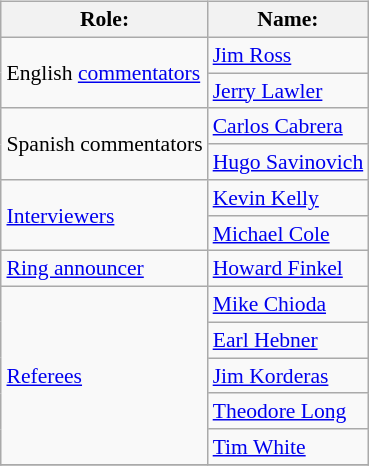<table class=wikitable style="font-size:90%; margin: 0.5em 0 0.5em 1em; float: right; clear: right;">
<tr>
<th>Role:</th>
<th>Name:</th>
</tr>
<tr>
<td rowspan="2">English <a href='#'>commentators</a></td>
<td><a href='#'>Jim Ross</a></td>
</tr>
<tr>
<td><a href='#'>Jerry Lawler</a></td>
</tr>
<tr>
<td rowspan="2">Spanish commentators</td>
<td><a href='#'>Carlos Cabrera</a></td>
</tr>
<tr>
<td><a href='#'>Hugo Savinovich</a></td>
</tr>
<tr>
<td rowspan="2"><a href='#'>Interviewers</a></td>
<td><a href='#'>Kevin Kelly</a></td>
</tr>
<tr>
<td><a href='#'>Michael Cole</a></td>
</tr>
<tr>
<td><a href='#'>Ring announcer</a></td>
<td><a href='#'>Howard Finkel</a></td>
</tr>
<tr>
<td rowspan="5"><a href='#'>Referees</a></td>
<td><a href='#'>Mike Chioda</a></td>
</tr>
<tr>
<td><a href='#'>Earl Hebner</a></td>
</tr>
<tr>
<td><a href='#'>Jim Korderas</a></td>
</tr>
<tr>
<td><a href='#'>Theodore Long</a></td>
</tr>
<tr>
<td><a href='#'>Tim White</a></td>
</tr>
<tr>
</tr>
</table>
